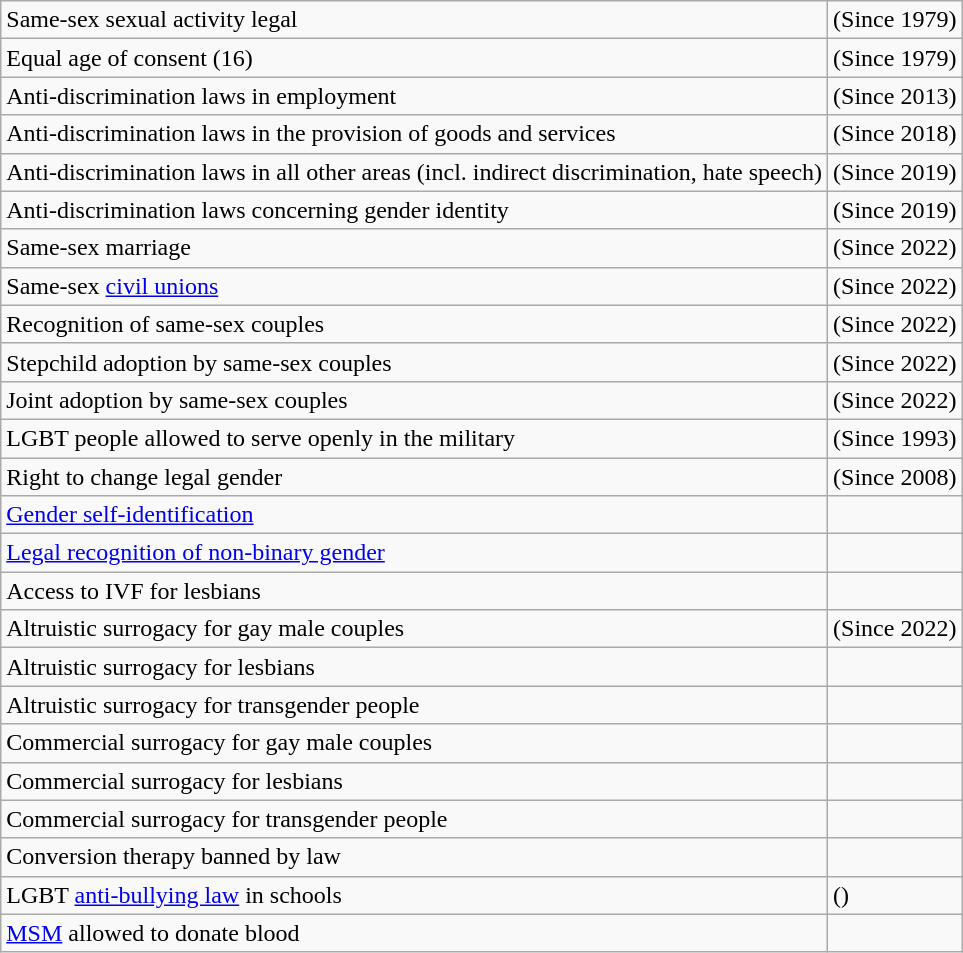<table class="wikitable">
<tr>
<td>Same-sex sexual activity legal</td>
<td> (Since 1979)</td>
</tr>
<tr>
<td>Equal age of consent (16)</td>
<td> (Since 1979)</td>
</tr>
<tr>
<td>Anti-discrimination laws in employment</td>
<td> (Since 2013)</td>
</tr>
<tr>
<td>Anti-discrimination laws in the provision of goods and services</td>
<td> (Since 2018)</td>
</tr>
<tr>
<td>Anti-discrimination laws in all other areas (incl. indirect discrimination, hate speech)</td>
<td> (Since 2019)</td>
</tr>
<tr>
<td>Anti-discrimination laws concerning gender identity</td>
<td> (Since 2019)</td>
</tr>
<tr>
<td>Same-sex marriage</td>
<td> (Since 2022)</td>
</tr>
<tr>
<td>Same-sex <a href='#'>civil unions</a></td>
<td> (Since 2022)</td>
</tr>
<tr>
<td>Recognition of same-sex couples</td>
<td> (Since 2022)</td>
</tr>
<tr>
<td>Stepchild adoption by same-sex couples</td>
<td> (Since 2022)</td>
</tr>
<tr>
<td>Joint adoption by same-sex couples</td>
<td> (Since 2022)</td>
</tr>
<tr>
<td>LGBT people allowed to serve openly in the military</td>
<td> (Since 1993)</td>
</tr>
<tr>
<td>Right to change legal gender</td>
<td> (Since 2008)</td>
</tr>
<tr>
<td><a href='#'>Gender self-identification</a></td>
<td></td>
</tr>
<tr>
<td><a href='#'>Legal recognition of non-binary gender</a></td>
<td></td>
</tr>
<tr>
<td>Access to IVF for lesbians</td>
<td></td>
</tr>
<tr>
<td>Altruistic surrogacy for gay male couples</td>
<td> (Since 2022)</td>
</tr>
<tr>
<td>Altruistic surrogacy for lesbians</td>
<td></td>
</tr>
<tr>
<td>Altruistic surrogacy for transgender people</td>
<td></td>
</tr>
<tr>
<td>Commercial surrogacy for gay male couples</td>
<td></td>
</tr>
<tr>
<td>Commercial surrogacy for lesbians</td>
<td></td>
</tr>
<tr>
<td>Commercial surrogacy for transgender people</td>
<td></td>
</tr>
<tr>
<td>Conversion therapy banned by law</td>
<td></td>
</tr>
<tr>
<td>LGBT <a href='#'>anti-bullying law</a> in schools</td>
<td> ()</td>
</tr>
<tr>
<td><a href='#'>MSM</a> allowed to donate blood</td>
<td> </td>
</tr>
</table>
